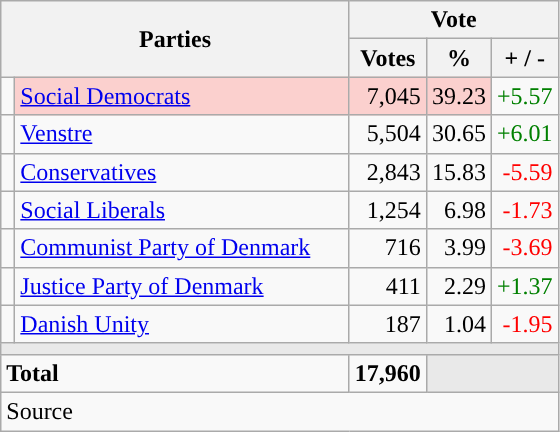<table class="wikitable" style="text-align:right;">
<tr>
<th style="text-align:centre;" rowspan="2" colspan="2" width="225">Parties</th>
<th colspan="3">Vote</th>
</tr>
<tr>
<th width="15">Votes</th>
<th width="15">%</th>
<th width="15">+ / -</th>
</tr>
<tr>
<td width="2" style="color:inherit;background:"></td>
<td bgcolor=#fbd0ce  align="left"><a href='#'>Social Democrats</a></td>
<td bgcolor=#fbd0ce>7,045</td>
<td bgcolor=#fbd0ce>39.23</td>
<td style=color:green;>+5.57</td>
</tr>
<tr>
<td width="2" style="color:inherit;background:"></td>
<td align="left"><a href='#'>Venstre</a></td>
<td>5,504</td>
<td>30.65</td>
<td style=color:green;>+6.01</td>
</tr>
<tr>
<td width="2" style="color:inherit;background:"></td>
<td align="left"><a href='#'>Conservatives</a></td>
<td>2,843</td>
<td>15.83</td>
<td style=color:red;>-5.59</td>
</tr>
<tr>
<td width="2" style="color:inherit;background:"></td>
<td align="left"><a href='#'>Social Liberals</a></td>
<td>1,254</td>
<td>6.98</td>
<td style=color:red;>-1.73</td>
</tr>
<tr>
<td width="2" style="color:inherit;background:"></td>
<td align="left"><a href='#'>Communist Party of Denmark</a></td>
<td>716</td>
<td>3.99</td>
<td style=color:red;>-3.69</td>
</tr>
<tr>
<td width="2" style="color:inherit;background:"></td>
<td align="left"><a href='#'>Justice Party of Denmark</a></td>
<td>411</td>
<td>2.29</td>
<td style=color:green;>+1.37</td>
</tr>
<tr>
<td width="2" style="color:inherit;background:"></td>
<td align="left"><a href='#'>Danish Unity</a></td>
<td>187</td>
<td>1.04</td>
<td style=color:red;>-1.95</td>
</tr>
<tr>
<td colspan="7" bgcolor="#E9E9E9"></td>
</tr>
<tr>
<td align="left" colspan="2"><strong>Total</strong></td>
<td><strong>17,960</strong></td>
<td bgcolor="#E9E9E9" colspan="2"></td>
</tr>
<tr>
<td align="left" colspan="6">Source</td>
</tr>
</table>
